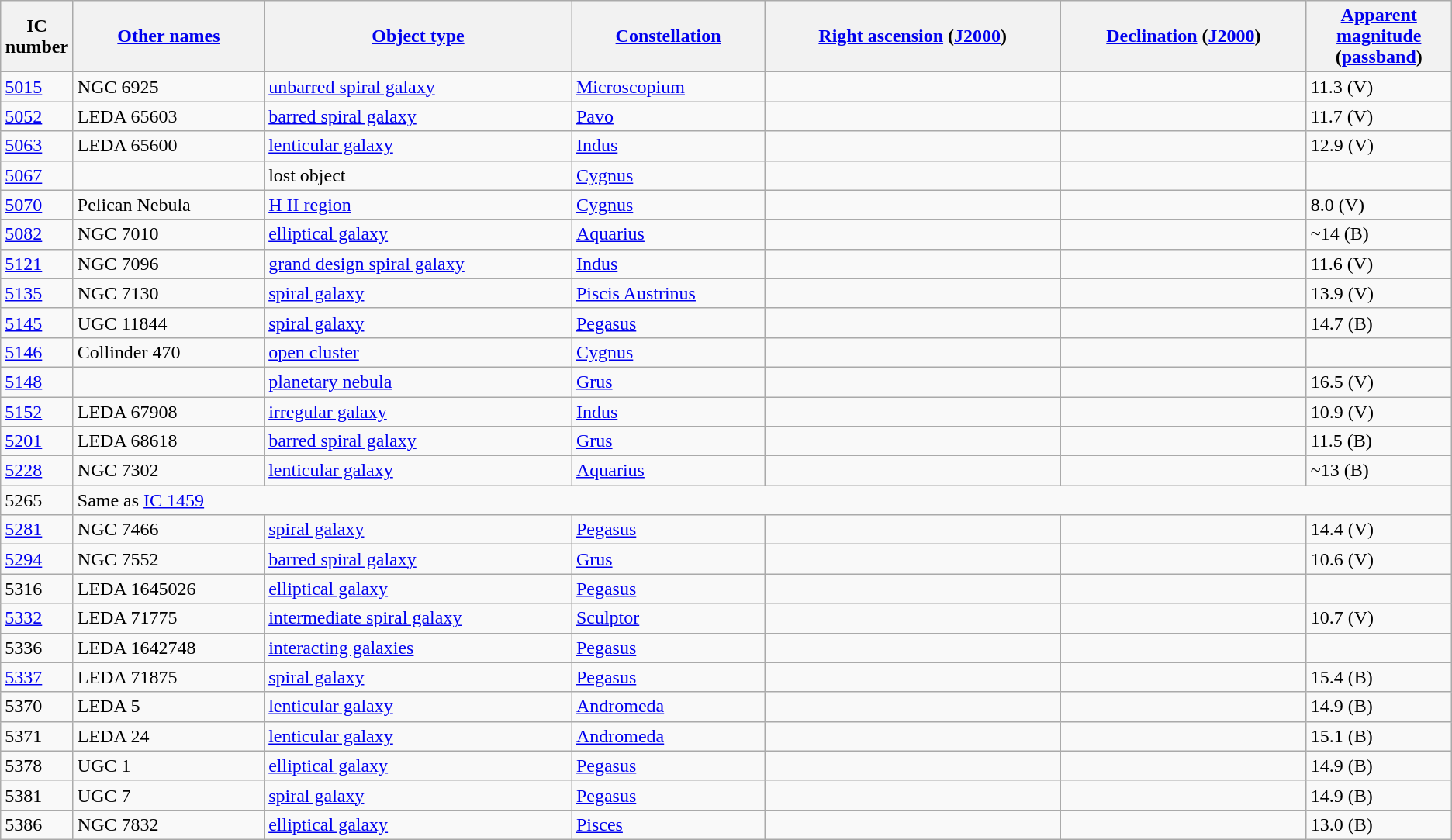<table class="wikitable sortable">
<tr>
<th style="width: 5%;">IC number</th>
<th><a href='#'>Other names</a></th>
<th><a href='#'>Object type</a></th>
<th><a href='#'>Constellation</a></th>
<th><a href='#'>Right ascension</a> (<a href='#'>J2000</a>)</th>
<th><a href='#'>Declination</a> (<a href='#'>J2000</a>)</th>
<th style="width: 10%;"><a href='#'>Apparent magnitude</a> (<a href='#'>passband</a>)</th>
</tr>
<tr>
<td><a href='#'>5015</a></td>
<td>NGC 6925</td>
<td><a href='#'>unbarred spiral galaxy</a></td>
<td><a href='#'>Microscopium</a></td>
<td></td>
<td></td>
<td>11.3 (V)</td>
</tr>
<tr>
<td><a href='#'>5052</a></td>
<td>LEDA 65603</td>
<td><a href='#'>barred spiral galaxy</a></td>
<td><a href='#'>Pavo</a></td>
<td></td>
<td></td>
<td>11.7 (V)</td>
</tr>
<tr>
<td><a href='#'>5063</a></td>
<td>LEDA 65600</td>
<td><a href='#'>lenticular galaxy</a></td>
<td><a href='#'>Indus</a></td>
<td></td>
<td></td>
<td>12.9 (V)</td>
</tr>
<tr>
<td><a href='#'>5067</a></td>
<td></td>
<td>lost object</td>
<td><a href='#'>Cygnus</a></td>
<td></td>
<td></td>
<td></td>
</tr>
<tr>
<td><a href='#'>5070</a></td>
<td>Pelican Nebula</td>
<td><a href='#'>H II region</a></td>
<td><a href='#'>Cygnus</a></td>
<td></td>
<td></td>
<td>8.0 (V)</td>
</tr>
<tr>
<td><a href='#'>5082</a></td>
<td>NGC 7010</td>
<td><a href='#'>elliptical galaxy</a></td>
<td><a href='#'>Aquarius</a></td>
<td></td>
<td></td>
<td>~14 (B)</td>
</tr>
<tr>
<td><a href='#'>5121</a></td>
<td>NGC 7096</td>
<td><a href='#'>grand design spiral galaxy</a></td>
<td><a href='#'>Indus</a></td>
<td></td>
<td></td>
<td>11.6 (V)</td>
</tr>
<tr>
<td><a href='#'>5135</a></td>
<td>NGC 7130</td>
<td><a href='#'>spiral galaxy</a></td>
<td><a href='#'>Piscis Austrinus</a></td>
<td></td>
<td></td>
<td>13.9 (V)</td>
</tr>
<tr>
<td><a href='#'>5145</a></td>
<td>UGC 11844</td>
<td><a href='#'>spiral galaxy</a></td>
<td><a href='#'>Pegasus</a></td>
<td></td>
<td></td>
<td>14.7 (B)</td>
</tr>
<tr>
<td><a href='#'>5146</a></td>
<td>Collinder 470</td>
<td><a href='#'>open cluster</a></td>
<td><a href='#'>Cygnus</a></td>
<td></td>
<td></td>
<td></td>
</tr>
<tr>
<td><a href='#'>5148</a></td>
<td></td>
<td><a href='#'>planetary nebula</a></td>
<td><a href='#'>Grus</a></td>
<td></td>
<td></td>
<td>16.5 (V)</td>
</tr>
<tr>
<td><a href='#'>5152</a></td>
<td>LEDA 67908</td>
<td><a href='#'>irregular galaxy</a></td>
<td><a href='#'>Indus</a></td>
<td></td>
<td></td>
<td>10.9 (V)</td>
</tr>
<tr>
<td><a href='#'>5201</a></td>
<td>LEDA 68618</td>
<td><a href='#'>barred spiral galaxy</a></td>
<td><a href='#'>Grus</a></td>
<td></td>
<td></td>
<td>11.5 (B)</td>
</tr>
<tr>
<td><a href='#'>5228</a></td>
<td>NGC 7302</td>
<td><a href='#'>lenticular galaxy</a></td>
<td><a href='#'>Aquarius</a></td>
<td></td>
<td></td>
<td>~13 (B)</td>
</tr>
<tr>
<td>5265</td>
<td colspan="6">Same as <a href='#'>IC 1459</a></td>
</tr>
<tr>
<td><a href='#'>5281</a></td>
<td>NGC 7466</td>
<td><a href='#'>spiral galaxy</a></td>
<td><a href='#'>Pegasus</a></td>
<td></td>
<td></td>
<td>14.4 (V)</td>
</tr>
<tr>
<td><a href='#'>5294</a></td>
<td>NGC 7552</td>
<td><a href='#'>barred spiral galaxy</a></td>
<td><a href='#'>Grus</a></td>
<td></td>
<td></td>
<td>10.6 (V)</td>
</tr>
<tr>
<td>5316</td>
<td>LEDA 1645026</td>
<td><a href='#'>elliptical galaxy</a></td>
<td><a href='#'>Pegasus</a></td>
<td></td>
<td></td>
<td></td>
</tr>
<tr>
<td><a href='#'>5332</a></td>
<td>LEDA 71775</td>
<td><a href='#'>intermediate spiral galaxy</a></td>
<td><a href='#'>Sculptor</a></td>
<td></td>
<td></td>
<td>10.7 (V)</td>
</tr>
<tr>
<td>5336</td>
<td>LEDA 1642748</td>
<td><a href='#'>interacting galaxies</a></td>
<td><a href='#'>Pegasus</a></td>
<td></td>
<td></td>
<td></td>
</tr>
<tr>
<td><a href='#'>5337</a></td>
<td>LEDA 71875</td>
<td><a href='#'>spiral galaxy</a></td>
<td><a href='#'>Pegasus</a></td>
<td></td>
<td></td>
<td>15.4 (B)</td>
</tr>
<tr>
<td>5370</td>
<td>LEDA 5</td>
<td><a href='#'>lenticular galaxy</a></td>
<td><a href='#'>Andromeda</a></td>
<td></td>
<td></td>
<td>14.9 (B)</td>
</tr>
<tr>
<td>5371</td>
<td>LEDA 24</td>
<td><a href='#'>lenticular galaxy</a></td>
<td><a href='#'>Andromeda</a></td>
<td></td>
<td></td>
<td>15.1 (B)</td>
</tr>
<tr>
<td>5378</td>
<td>UGC 1</td>
<td><a href='#'>elliptical galaxy</a></td>
<td><a href='#'>Pegasus</a></td>
<td></td>
<td></td>
<td>14.9 (B)</td>
</tr>
<tr>
<td>5381</td>
<td>UGC 7</td>
<td><a href='#'>spiral galaxy</a></td>
<td><a href='#'>Pegasus</a></td>
<td></td>
<td></td>
<td>14.9 (B)</td>
</tr>
<tr>
<td>5386</td>
<td>NGC 7832</td>
<td><a href='#'>elliptical galaxy</a></td>
<td><a href='#'>Pisces</a></td>
<td></td>
<td></td>
<td>13.0 (B)</td>
</tr>
</table>
